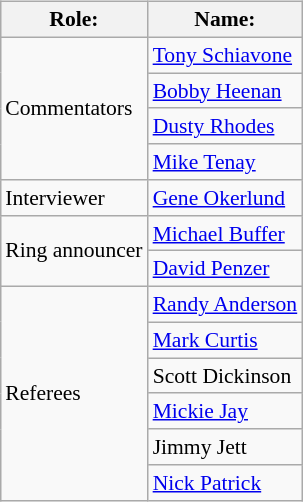<table class=wikitable style="font-size:90%; margin: 0.5em 0 0.5em 1em; float: right; clear: right;">
<tr>
<th>Role:</th>
<th>Name:</th>
</tr>
<tr>
<td rowspan=4>Commentators</td>
<td><a href='#'>Tony Schiavone</a></td>
</tr>
<tr>
<td><a href='#'>Bobby Heenan</a></td>
</tr>
<tr>
<td><a href='#'>Dusty Rhodes</a></td>
</tr>
<tr>
<td><a href='#'>Mike Tenay</a></td>
</tr>
<tr>
<td>Interviewer</td>
<td><a href='#'>Gene Okerlund</a></td>
</tr>
<tr>
<td rowspan=2>Ring announcer</td>
<td><a href='#'>Michael Buffer</a></td>
</tr>
<tr>
<td><a href='#'>David Penzer</a></td>
</tr>
<tr>
<td rowspan=6>Referees</td>
<td><a href='#'>Randy Anderson</a></td>
</tr>
<tr>
<td><a href='#'>Mark Curtis</a></td>
</tr>
<tr>
<td>Scott Dickinson</td>
</tr>
<tr>
<td><a href='#'>Mickie Jay</a></td>
</tr>
<tr>
<td>Jimmy Jett</td>
</tr>
<tr>
<td><a href='#'>Nick Patrick</a></td>
</tr>
</table>
